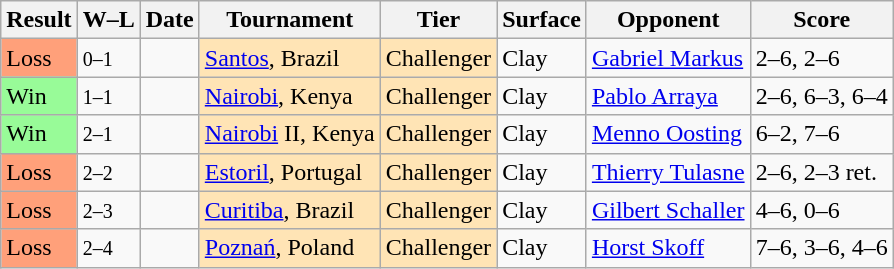<table class="sortable wikitable">
<tr>
<th>Result</th>
<th class="unsortable">W–L</th>
<th>Date</th>
<th>Tournament</th>
<th>Tier</th>
<th>Surface</th>
<th>Opponent</th>
<th class="unsortable">Score</th>
</tr>
<tr>
<td style="background:#ffa07a;">Loss</td>
<td><small>0–1</small></td>
<td></td>
<td style="background:moccasin;"><a href='#'>Santos</a>, Brazil</td>
<td style="background:moccasin;">Challenger</td>
<td>Clay</td>
<td> <a href='#'>Gabriel Markus</a></td>
<td>2–6, 2–6</td>
</tr>
<tr>
<td style="background:#98fb98;">Win</td>
<td><small>1–1</small></td>
<td></td>
<td style="background:moccasin;"><a href='#'>Nairobi</a>, Kenya</td>
<td style="background:moccasin;">Challenger</td>
<td>Clay</td>
<td> <a href='#'>Pablo Arraya</a></td>
<td>2–6, 6–3, 6–4</td>
</tr>
<tr>
<td style="background:#98fb98;">Win</td>
<td><small>2–1</small></td>
<td></td>
<td style="background:moccasin;"><a href='#'>Nairobi</a> II, Kenya</td>
<td style="background:moccasin;">Challenger</td>
<td>Clay</td>
<td> <a href='#'>Menno Oosting</a></td>
<td>6–2, 7–6</td>
</tr>
<tr>
<td style="background:#ffa07a;">Loss</td>
<td><small>2–2</small></td>
<td></td>
<td style="background:moccasin;"><a href='#'>Estoril</a>, Portugal</td>
<td style="background:moccasin;">Challenger</td>
<td>Clay</td>
<td> <a href='#'>Thierry Tulasne</a></td>
<td>2–6, 2–3 ret.</td>
</tr>
<tr>
<td style="background:#ffa07a;">Loss</td>
<td><small>2–3</small></td>
<td></td>
<td style="background:moccasin;"><a href='#'>Curitiba</a>, Brazil</td>
<td style="background:moccasin;">Challenger</td>
<td>Clay</td>
<td> <a href='#'>Gilbert Schaller</a></td>
<td>4–6, 0–6</td>
</tr>
<tr>
<td style="background:#ffa07a;">Loss</td>
<td><small>2–4</small></td>
<td></td>
<td style="background:moccasin;"><a href='#'>Poznań</a>, Poland</td>
<td style="background:moccasin;">Challenger</td>
<td>Clay</td>
<td> <a href='#'>Horst Skoff</a></td>
<td>7–6, 3–6, 4–6</td>
</tr>
</table>
